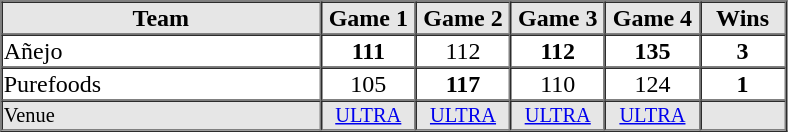<table border="1" cellspacing="0"  style="width:525px; margin:auto;">
<tr style="text-align:center; background:#e6e6e6;">
<th style="text-align:center; width:30%;">Team</th>
<th width=8%>Game 1</th>
<th width=8%>Game 2</th>
<th width=8%>Game 3</th>
<th width=8%>Game 4</th>
<th width=8%>Wins</th>
</tr>
<tr style="text-align:center;">
<td align=left>Añejo</td>
<td><strong>111</strong></td>
<td>112</td>
<td><strong>112</strong></td>
<td><strong>135</strong></td>
<td><strong>3</strong></td>
</tr>
<tr style="text-align:center;">
<td align=left>Purefoods</td>
<td>105</td>
<td><strong>117</strong></td>
<td>110</td>
<td>124</td>
<td><strong>1</strong></td>
</tr>
<tr style="text-align:center; font-size:85%; background:#e6e6e6;">
<td align=left>Venue</td>
<td><a href='#'>ULTRA</a></td>
<td><a href='#'>ULTRA</a></td>
<td><a href='#'>ULTRA</a></td>
<td><a href='#'>ULTRA</a></td>
<td></td>
</tr>
</table>
